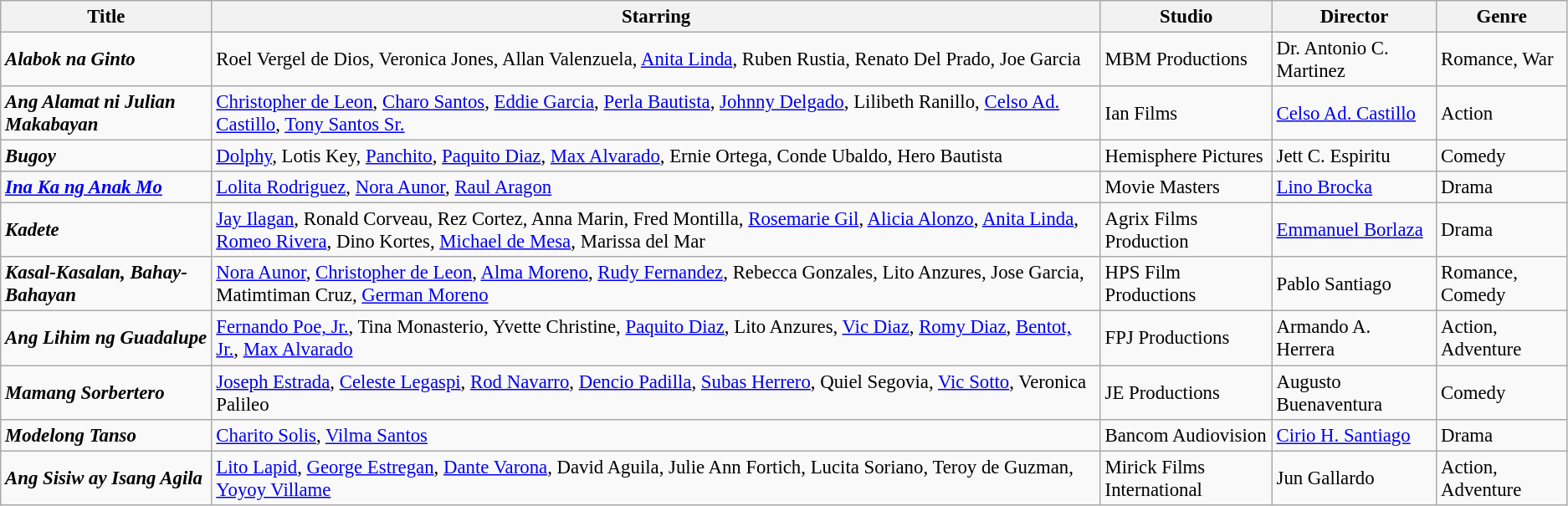<table class="wikitable" style="font-size:95%">
<tr>
<th>Title</th>
<th>Starring</th>
<th>Studio</th>
<th>Director</th>
<th>Genre</th>
</tr>
<tr>
<td><strong><em>Alabok na Ginto</em></strong></td>
<td>Roel Vergel de Dios, Veronica Jones, Allan Valenzuela, <a href='#'>Anita Linda</a>, Ruben Rustia, Renato Del Prado, Joe Garcia</td>
<td>MBM Productions</td>
<td>Dr. Antonio C. Martinez</td>
<td>Romance, War</td>
</tr>
<tr>
<td><strong><em>Ang Alamat ni Julian Makabayan</em></strong></td>
<td><a href='#'>Christopher de Leon</a>, <a href='#'>Charo Santos</a>, <a href='#'>Eddie Garcia</a>, <a href='#'>Perla Bautista</a>, <a href='#'>Johnny Delgado</a>, Lilibeth Ranillo, <a href='#'>Celso Ad. Castillo</a>, <a href='#'>Tony Santos Sr.</a></td>
<td>Ian Films</td>
<td><a href='#'>Celso Ad. Castillo</a></td>
<td>Action</td>
</tr>
<tr>
<td><strong><em>Bugoy</em></strong></td>
<td><a href='#'>Dolphy</a>, Lotis Key, <a href='#'>Panchito</a>, <a href='#'>Paquito Diaz</a>, <a href='#'>Max Alvarado</a>, Ernie Ortega, Conde Ubaldo, Hero Bautista</td>
<td>Hemisphere Pictures</td>
<td>Jett C. Espiritu</td>
<td>Comedy</td>
</tr>
<tr>
<td><strong><em><a href='#'>Ina Ka ng Anak Mo</a></em></strong></td>
<td><a href='#'>Lolita Rodriguez</a>, <a href='#'>Nora Aunor</a>, <a href='#'>Raul Aragon</a></td>
<td>Movie Masters</td>
<td><a href='#'>Lino Brocka</a></td>
<td>Drama</td>
</tr>
<tr>
<td><strong><em>Kadete</em></strong></td>
<td><a href='#'>Jay Ilagan</a>, Ronald Corveau, Rez Cortez, Anna Marin, Fred Montilla, <a href='#'>Rosemarie Gil</a>, <a href='#'>Alicia Alonzo</a>, <a href='#'>Anita Linda</a>, <a href='#'>Romeo Rivera</a>, Dino Kortes, <a href='#'>Michael de Mesa</a>, Marissa del Mar</td>
<td>Agrix Films Production</td>
<td><a href='#'>Emmanuel Borlaza</a></td>
<td>Drama</td>
</tr>
<tr>
<td><strong><em>Kasal-Kasalan, Bahay-Bahayan</em></strong></td>
<td><a href='#'>Nora Aunor</a>, <a href='#'>Christopher de Leon</a>, <a href='#'>Alma Moreno</a>, <a href='#'>Rudy Fernandez</a>, Rebecca Gonzales, Lito Anzures, Jose Garcia, Matimtiman Cruz, <a href='#'>German Moreno</a></td>
<td>HPS Film Productions</td>
<td>Pablo Santiago</td>
<td>Romance, Comedy</td>
</tr>
<tr>
<td><strong><em>Ang Lihim ng Guadalupe</em></strong></td>
<td><a href='#'>Fernando Poe, Jr.</a>, Tina Monasterio, Yvette Christine, <a href='#'>Paquito Diaz</a>, Lito Anzures, <a href='#'>Vic Diaz</a>, <a href='#'>Romy Diaz</a>, <a href='#'>Bentot, Jr.</a>, <a href='#'>Max Alvarado</a></td>
<td>FPJ Productions</td>
<td>Armando A. Herrera</td>
<td>Action, Adventure</td>
</tr>
<tr>
<td><strong><em>Mamang Sorbertero</em></strong></td>
<td><a href='#'>Joseph Estrada</a>, <a href='#'>Celeste Legaspi</a>, <a href='#'>Rod Navarro</a>, <a href='#'>Dencio Padilla</a>, <a href='#'>Subas Herrero</a>, Quiel Segovia, <a href='#'>Vic Sotto</a>, Veronica Palileo</td>
<td>JE Productions</td>
<td>Augusto Buenaventura</td>
<td>Comedy</td>
</tr>
<tr>
<td><strong><em>Modelong Tanso</em></strong></td>
<td><a href='#'>Charito Solis</a>, <a href='#'>Vilma Santos</a></td>
<td>Bancom Audiovision</td>
<td><a href='#'>Cirio H. Santiago</a></td>
<td>Drama</td>
</tr>
<tr>
<td><strong><em>Ang Sisiw ay Isang Agila</em></strong></td>
<td><a href='#'>Lito Lapid</a>, <a href='#'>George Estregan</a>, <a href='#'>Dante Varona</a>, David Aguila, Julie Ann Fortich, Lucita Soriano, Teroy de Guzman, <a href='#'>Yoyoy Villame</a></td>
<td>Mirick Films International</td>
<td>Jun Gallardo</td>
<td>Action, Adventure</td>
</tr>
</table>
